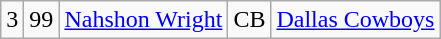<table class="wikitable" style="text-align:center">
<tr>
<td>3</td>
<td>99</td>
<td><a href='#'>Nahshon Wright</a></td>
<td>CB</td>
<td><a href='#'>Dallas Cowboys</a></td>
</tr>
</table>
